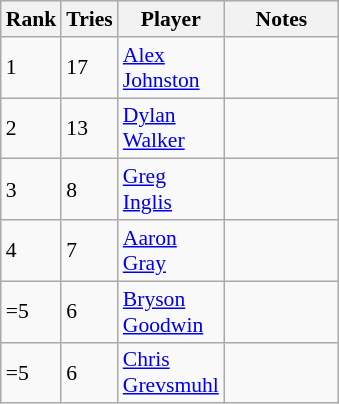<table class="wikitable" style="font-size:90%">
<tr style="background:#efefef;">
<th style="width:20px;">Rank</th>
<th style="width:20px;">Tries</th>
<th style="width:10px;">Player</th>
<th style="width:70px;">Notes</th>
</tr>
<tr>
<td>1</td>
<td>17</td>
<td><a href='#'>Alex Johnston</a></td>
<td></td>
</tr>
<tr>
<td>2</td>
<td>13</td>
<td><a href='#'>Dylan Walker</a></td>
<td></td>
</tr>
<tr>
<td>3</td>
<td>8</td>
<td><a href='#'>Greg Inglis</a></td>
<td></td>
</tr>
<tr>
<td>4</td>
<td>7</td>
<td><a href='#'>Aaron Gray</a></td>
<td></td>
</tr>
<tr>
<td>=5</td>
<td>6</td>
<td><a href='#'>Bryson Goodwin</a></td>
<td></td>
</tr>
<tr>
<td>=5</td>
<td>6</td>
<td><a href='#'>Chris Grevsmuhl</a></td>
<td></td>
</tr>
</table>
